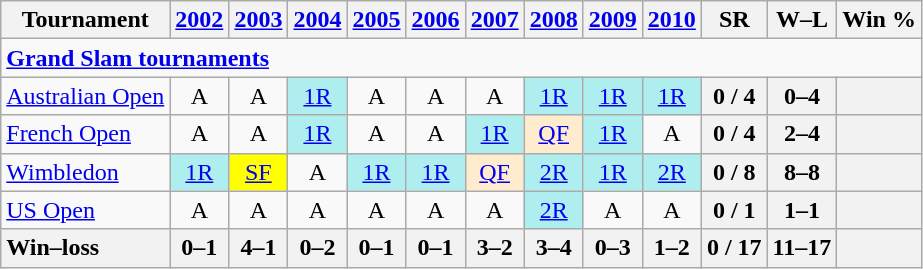<table class=wikitable style=text-align:center>
<tr>
<th>Tournament</th>
<th><a href='#'>2002</a></th>
<th><a href='#'>2003</a></th>
<th><a href='#'>2004</a></th>
<th><a href='#'>2005</a></th>
<th><a href='#'>2006</a></th>
<th><a href='#'>2007</a></th>
<th><a href='#'>2008</a></th>
<th><a href='#'>2009</a></th>
<th><a href='#'>2010</a></th>
<th>SR</th>
<th>W–L</th>
<th>Win %</th>
</tr>
<tr>
<td colspan=25 style=text-align:left><a href='#'><strong>Grand Slam tournaments</strong></a></td>
</tr>
<tr>
<td align=left><a href='#'>Australian Open</a></td>
<td>A</td>
<td>A</td>
<td bgcolor=afeeee><a href='#'>1R</a></td>
<td>A</td>
<td>A</td>
<td>A</td>
<td bgcolor=afeeee><a href='#'>1R</a></td>
<td bgcolor=afeeee><a href='#'>1R</a></td>
<td bgcolor=afeeee><a href='#'>1R</a></td>
<th>0 / 4</th>
<th>0–4</th>
<th></th>
</tr>
<tr>
<td align=left><a href='#'>French Open</a></td>
<td>A</td>
<td>A</td>
<td bgcolor=afeeee><a href='#'>1R</a></td>
<td>A</td>
<td>A</td>
<td bgcolor=afeeee><a href='#'>1R</a></td>
<td bgcolor=ffebcd><a href='#'>QF</a></td>
<td bgcolor=afeeee><a href='#'>1R</a></td>
<td>A</td>
<th>0 / 4</th>
<th>2–4</th>
<th></th>
</tr>
<tr>
<td align=left><a href='#'>Wimbledon</a></td>
<td bgcolor=afeeee><a href='#'>1R</a></td>
<td bgcolor=yellow><a href='#'>SF</a></td>
<td>A</td>
<td bgcolor=afeeee><a href='#'>1R</a></td>
<td bgcolor=afeeee><a href='#'>1R</a></td>
<td bgcolor=ffebcd><a href='#'>QF</a></td>
<td bgcolor=afeeee><a href='#'>2R</a></td>
<td bgcolor=afeeee><a href='#'>1R</a></td>
<td bgcolor=afeeee><a href='#'>2R</a></td>
<th>0 / 8</th>
<th>8–8</th>
<th></th>
</tr>
<tr>
<td align=left><a href='#'>US Open</a></td>
<td>A</td>
<td>A</td>
<td>A</td>
<td>A</td>
<td>A</td>
<td>A</td>
<td bgcolor=afeeee><a href='#'>2R</a></td>
<td>A</td>
<td>A</td>
<th>0 / 1</th>
<th>1–1</th>
<th></th>
</tr>
<tr>
<th style=text-align:left>Win–loss</th>
<th>0–1</th>
<th>4–1</th>
<th>0–2</th>
<th>0–1</th>
<th>0–1</th>
<th>3–2</th>
<th>3–4</th>
<th>0–3</th>
<th>1–2</th>
<th>0 / 17</th>
<th>11–17</th>
<th></th>
</tr>
</table>
